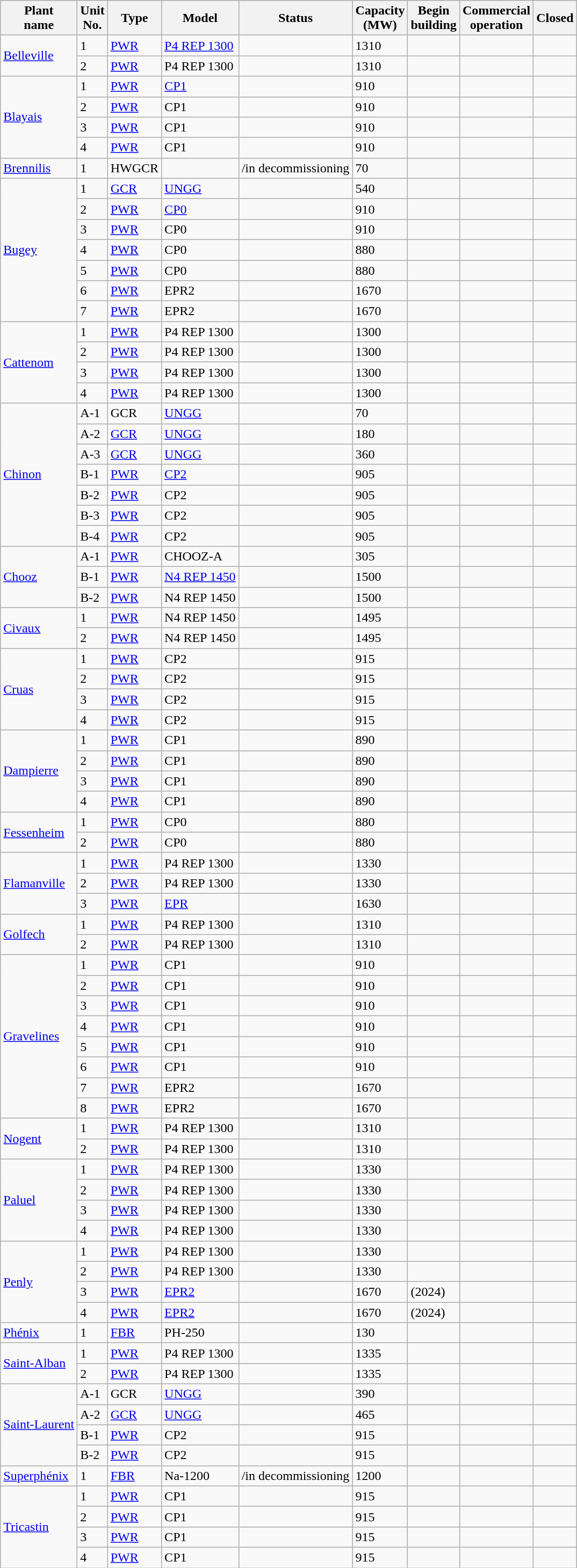<table class="wikitable sortable mw-datatable sticky-header">
<tr>
<th>Plant<br>name</th>
<th>Unit<br>No.</th>
<th>Type</th>
<th>Model</th>
<th>Status</th>
<th>Capacity<br>(MW)</th>
<th>Begin<br>building</th>
<th>Commercial<br>operation</th>
<th>Closed</th>
</tr>
<tr>
<td rowspan=2><a href='#'>Belleville</a></td>
<td>1</td>
<td><a href='#'>PWR</a></td>
<td><a href='#'>P4 REP 1300</a></td>
<td></td>
<td>1310</td>
<td></td>
<td></td>
<td></td>
</tr>
<tr>
<td>2</td>
<td><a href='#'>PWR</a></td>
<td>P4 REP 1300</td>
<td></td>
<td>1310</td>
<td></td>
<td></td>
<td></td>
</tr>
<tr>
<td rowspan=4><a href='#'>Blayais</a></td>
<td>1</td>
<td><a href='#'>PWR</a></td>
<td><a href='#'>CP1</a></td>
<td></td>
<td>910</td>
<td></td>
<td></td>
<td></td>
</tr>
<tr>
<td>2</td>
<td><a href='#'>PWR</a></td>
<td>CP1</td>
<td></td>
<td>910</td>
<td></td>
<td></td>
<td></td>
</tr>
<tr>
<td>3</td>
<td><a href='#'>PWR</a></td>
<td>CP1</td>
<td></td>
<td>910</td>
<td></td>
<td></td>
<td></td>
</tr>
<tr>
<td>4</td>
<td><a href='#'>PWR</a></td>
<td>CP1</td>
<td></td>
<td>910</td>
<td></td>
<td></td>
<td></td>
</tr>
<tr>
<td><a href='#'>Brennilis</a></td>
<td>1</td>
<td>HWGCR</td>
<td></td>
<td>/in decommissioning</td>
<td>70</td>
<td></td>
<td></td>
<td></td>
</tr>
<tr>
<td rowspan=7><a href='#'>Bugey</a></td>
<td>1</td>
<td><a href='#'>GCR</a></td>
<td><a href='#'>UNGG</a></td>
<td></td>
<td>540</td>
<td></td>
<td></td>
<td></td>
</tr>
<tr>
<td>2</td>
<td><a href='#'>PWR</a></td>
<td><a href='#'>CP0</a></td>
<td></td>
<td>910</td>
<td></td>
<td></td>
<td></td>
</tr>
<tr>
<td>3</td>
<td><a href='#'>PWR</a></td>
<td>CP0</td>
<td></td>
<td>910</td>
<td></td>
<td></td>
<td></td>
</tr>
<tr>
<td>4</td>
<td><a href='#'>PWR</a></td>
<td>CP0</td>
<td></td>
<td>880</td>
<td></td>
<td></td>
<td></td>
</tr>
<tr>
<td>5</td>
<td><a href='#'>PWR</a></td>
<td>CP0</td>
<td></td>
<td>880</td>
<td></td>
<td></td>
<td></td>
</tr>
<tr>
<td>6</td>
<td><a href='#'>PWR</a></td>
<td>EPR2</td>
<td></td>
<td>1670</td>
<td></td>
<td></td>
<td></td>
</tr>
<tr>
<td>7</td>
<td><a href='#'>PWR</a></td>
<td>EPR2</td>
<td></td>
<td>1670</td>
<td></td>
<td></td>
<td></td>
</tr>
<tr>
<td rowspan=4><a href='#'>Cattenom</a></td>
<td>1</td>
<td><a href='#'>PWR</a></td>
<td>P4 REP 1300</td>
<td></td>
<td>1300</td>
<td></td>
<td></td>
<td></td>
</tr>
<tr>
<td>2</td>
<td><a href='#'>PWR</a></td>
<td>P4 REP 1300</td>
<td></td>
<td>1300</td>
<td></td>
<td></td>
<td></td>
</tr>
<tr>
<td>3</td>
<td><a href='#'>PWR</a></td>
<td>P4 REP 1300</td>
<td></td>
<td>1300</td>
<td></td>
<td></td>
<td></td>
</tr>
<tr>
<td>4</td>
<td><a href='#'>PWR</a></td>
<td>P4 REP 1300</td>
<td></td>
<td>1300</td>
<td></td>
<td></td>
<td></td>
</tr>
<tr>
<td rowspan=7><a href='#'>Chinon</a></td>
<td>A-1</td>
<td>GCR</td>
<td><a href='#'>UNGG</a></td>
<td></td>
<td>70</td>
<td></td>
<td></td>
<td></td>
</tr>
<tr>
<td>A-2</td>
<td><a href='#'>GCR</a></td>
<td><a href='#'>UNGG</a></td>
<td></td>
<td>180</td>
<td></td>
<td></td>
<td></td>
</tr>
<tr>
<td>A-3</td>
<td><a href='#'>GCR</a></td>
<td><a href='#'>UNGG</a></td>
<td></td>
<td>360</td>
<td></td>
<td></td>
<td></td>
</tr>
<tr>
<td>B-1</td>
<td><a href='#'>PWR</a></td>
<td><a href='#'>CP2</a></td>
<td></td>
<td>905</td>
<td></td>
<td></td>
<td></td>
</tr>
<tr>
<td>B-2</td>
<td><a href='#'>PWR</a></td>
<td>CP2</td>
<td></td>
<td>905</td>
<td></td>
<td></td>
<td></td>
</tr>
<tr>
<td>B-3</td>
<td><a href='#'>PWR</a></td>
<td>CP2</td>
<td></td>
<td>905</td>
<td></td>
<td></td>
<td></td>
</tr>
<tr>
<td>B-4</td>
<td><a href='#'>PWR</a></td>
<td>CP2</td>
<td></td>
<td>905</td>
<td></td>
<td></td>
<td></td>
</tr>
<tr>
<td rowspan=3><a href='#'>Chooz</a></td>
<td>A-1</td>
<td><a href='#'>PWR</a></td>
<td>CHOOZ-A</td>
<td></td>
<td>305</td>
<td></td>
<td></td>
<td></td>
</tr>
<tr>
<td>B-1</td>
<td><a href='#'>PWR</a></td>
<td><a href='#'>N4 REP 1450</a></td>
<td></td>
<td>1500</td>
<td></td>
<td></td>
<td></td>
</tr>
<tr>
<td>B-2</td>
<td><a href='#'>PWR</a></td>
<td>N4 REP 1450</td>
<td></td>
<td>1500</td>
<td></td>
<td></td>
<td></td>
</tr>
<tr>
<td rowspan=2><a href='#'>Civaux</a></td>
<td>1</td>
<td><a href='#'>PWR</a></td>
<td>N4 REP 1450</td>
<td></td>
<td>1495</td>
<td></td>
<td></td>
<td></td>
</tr>
<tr>
<td>2</td>
<td><a href='#'>PWR</a></td>
<td>N4 REP 1450</td>
<td></td>
<td>1495</td>
<td></td>
<td></td>
<td></td>
</tr>
<tr>
<td rowspan=4><a href='#'>Cruas</a></td>
<td>1</td>
<td><a href='#'>PWR</a></td>
<td>CP2</td>
<td></td>
<td>915</td>
<td></td>
<td></td>
<td></td>
</tr>
<tr>
<td>2</td>
<td><a href='#'>PWR</a></td>
<td>CP2</td>
<td></td>
<td>915</td>
<td></td>
<td></td>
<td></td>
</tr>
<tr>
<td>3</td>
<td><a href='#'>PWR</a></td>
<td>CP2</td>
<td></td>
<td>915</td>
<td></td>
<td></td>
<td></td>
</tr>
<tr>
<td>4</td>
<td><a href='#'>PWR</a></td>
<td>CP2</td>
<td></td>
<td>915</td>
<td></td>
<td></td>
<td></td>
</tr>
<tr>
<td rowspan=4><a href='#'>Dampierre</a></td>
<td>1</td>
<td><a href='#'>PWR</a></td>
<td>CP1</td>
<td></td>
<td>890</td>
<td></td>
<td></td>
<td></td>
</tr>
<tr>
<td>2</td>
<td><a href='#'>PWR</a></td>
<td>CP1</td>
<td></td>
<td>890</td>
<td></td>
<td></td>
<td></td>
</tr>
<tr>
<td>3</td>
<td><a href='#'>PWR</a></td>
<td>CP1</td>
<td></td>
<td>890</td>
<td></td>
<td></td>
<td></td>
</tr>
<tr>
<td>4</td>
<td><a href='#'>PWR</a></td>
<td>CP1</td>
<td></td>
<td>890</td>
<td></td>
<td></td>
<td></td>
</tr>
<tr>
<td rowspan=2><a href='#'>Fessenheim</a></td>
<td>1</td>
<td><a href='#'>PWR</a></td>
<td>CP0</td>
<td></td>
<td>880</td>
<td></td>
<td></td>
<td></td>
</tr>
<tr>
<td>2</td>
<td><a href='#'>PWR</a></td>
<td>CP0</td>
<td></td>
<td>880</td>
<td></td>
<td></td>
<td></td>
</tr>
<tr>
<td rowspan=3><a href='#'>Flamanville</a></td>
<td>1</td>
<td><a href='#'>PWR</a></td>
<td>P4 REP 1300</td>
<td></td>
<td>1330</td>
<td></td>
<td></td>
<td></td>
</tr>
<tr>
<td>2</td>
<td><a href='#'>PWR</a></td>
<td>P4 REP 1300</td>
<td></td>
<td>1330</td>
<td></td>
<td></td>
<td></td>
</tr>
<tr>
<td>3</td>
<td><a href='#'>PWR</a></td>
<td><a href='#'>EPR</a></td>
<td></td>
<td>1630</td>
<td></td>
<td></td>
<td></td>
</tr>
<tr>
<td rowspan=2><a href='#'>Golfech</a></td>
<td>1</td>
<td><a href='#'>PWR</a></td>
<td>P4 REP 1300</td>
<td></td>
<td>1310</td>
<td></td>
<td></td>
<td></td>
</tr>
<tr>
<td>2</td>
<td><a href='#'>PWR</a></td>
<td>P4 REP 1300</td>
<td></td>
<td>1310</td>
<td></td>
<td></td>
<td></td>
</tr>
<tr>
<td rowspan=8><a href='#'>Gravelines</a></td>
<td>1</td>
<td><a href='#'>PWR</a></td>
<td>CP1</td>
<td></td>
<td>910</td>
<td></td>
<td></td>
<td></td>
</tr>
<tr>
<td>2</td>
<td><a href='#'>PWR</a></td>
<td>CP1</td>
<td></td>
<td>910</td>
<td></td>
<td></td>
<td></td>
</tr>
<tr>
<td>3</td>
<td><a href='#'>PWR</a></td>
<td>CP1</td>
<td></td>
<td>910</td>
<td></td>
<td></td>
<td></td>
</tr>
<tr>
<td>4</td>
<td><a href='#'>PWR</a></td>
<td>CP1</td>
<td></td>
<td>910</td>
<td></td>
<td></td>
<td></td>
</tr>
<tr>
<td>5</td>
<td><a href='#'>PWR</a></td>
<td>CP1</td>
<td></td>
<td>910</td>
<td></td>
<td></td>
<td></td>
</tr>
<tr>
<td>6</td>
<td><a href='#'>PWR</a></td>
<td>CP1</td>
<td></td>
<td>910</td>
<td></td>
<td></td>
<td></td>
</tr>
<tr>
<td>7</td>
<td><a href='#'>PWR</a></td>
<td>EPR2</td>
<td></td>
<td>1670</td>
<td></td>
<td></td>
<td></td>
</tr>
<tr>
<td>8</td>
<td><a href='#'>PWR</a></td>
<td>EPR2</td>
<td></td>
<td>1670</td>
<td></td>
<td></td>
<td></td>
</tr>
<tr>
<td rowspan=2><a href='#'>Nogent</a></td>
<td>1</td>
<td><a href='#'>PWR</a></td>
<td>P4 REP 1300</td>
<td></td>
<td>1310</td>
<td></td>
<td></td>
<td></td>
</tr>
<tr>
<td>2</td>
<td><a href='#'>PWR</a></td>
<td>P4 REP 1300</td>
<td></td>
<td>1310</td>
<td></td>
<td></td>
<td></td>
</tr>
<tr>
<td rowspan=4><a href='#'>Paluel</a></td>
<td>1</td>
<td><a href='#'>PWR</a></td>
<td>P4 REP 1300</td>
<td></td>
<td>1330</td>
<td></td>
<td></td>
<td></td>
</tr>
<tr>
<td>2</td>
<td><a href='#'>PWR</a></td>
<td>P4 REP 1300</td>
<td></td>
<td>1330</td>
<td></td>
<td></td>
<td></td>
</tr>
<tr>
<td>3</td>
<td><a href='#'>PWR</a></td>
<td>P4 REP 1300</td>
<td></td>
<td>1330</td>
<td></td>
<td></td>
<td></td>
</tr>
<tr>
<td>4</td>
<td><a href='#'>PWR</a></td>
<td>P4 REP 1300</td>
<td></td>
<td>1330</td>
<td></td>
<td></td>
<td></td>
</tr>
<tr>
<td rowspan="4"><a href='#'>Penly</a></td>
<td>1</td>
<td><a href='#'>PWR</a></td>
<td>P4 REP 1300</td>
<td></td>
<td>1330</td>
<td></td>
<td></td>
</tr>
<tr>
<td>2</td>
<td><a href='#'>PWR</a></td>
<td>P4 REP 1300</td>
<td></td>
<td>1330</td>
<td></td>
<td></td>
<td></td>
</tr>
<tr>
<td>3</td>
<td><a href='#'>PWR</a></td>
<td><a href='#'>EPR2</a></td>
<td></td>
<td>1670</td>
<td>(2024)</td>
<td></td>
<td></td>
</tr>
<tr>
<td>4</td>
<td><a href='#'>PWR</a></td>
<td><a href='#'>EPR2</a></td>
<td></td>
<td>1670</td>
<td>(2024)</td>
<td></td>
<td></td>
</tr>
<tr>
<td><a href='#'>Phénix</a></td>
<td>1</td>
<td><a href='#'>FBR</a></td>
<td>PH-250</td>
<td></td>
<td>130</td>
<td></td>
<td></td>
<td></td>
</tr>
<tr>
<td rowspan=2><a href='#'>Saint-Alban</a></td>
<td>1</td>
<td><a href='#'>PWR</a></td>
<td>P4 REP 1300</td>
<td></td>
<td>1335</td>
<td></td>
<td></td>
<td></td>
</tr>
<tr>
<td>2</td>
<td><a href='#'>PWR</a></td>
<td>P4 REP 1300</td>
<td></td>
<td>1335</td>
<td></td>
<td></td>
<td></td>
</tr>
<tr>
<td rowspan=4><a href='#'>Saint-Laurent</a></td>
<td>A-1</td>
<td>GCR</td>
<td><a href='#'>UNGG</a></td>
<td></td>
<td>390</td>
<td></td>
<td></td>
<td></td>
</tr>
<tr>
<td>A-2</td>
<td><a href='#'>GCR</a></td>
<td><a href='#'>UNGG</a></td>
<td></td>
<td>465</td>
<td></td>
<td></td>
<td></td>
</tr>
<tr>
<td>B-1</td>
<td><a href='#'>PWR</a></td>
<td>CP2</td>
<td></td>
<td>915</td>
<td></td>
<td></td>
<td></td>
</tr>
<tr>
<td>B-2</td>
<td><a href='#'>PWR</a></td>
<td>CP2</td>
<td></td>
<td>915</td>
<td></td>
<td></td>
<td></td>
</tr>
<tr>
<td><a href='#'>Superphénix</a></td>
<td>1</td>
<td><a href='#'>FBR</a></td>
<td>Na-1200</td>
<td>/in decommissioning</td>
<td>1200</td>
<td></td>
<td></td>
<td></td>
</tr>
<tr>
<td rowspan=4><a href='#'>Tricastin</a></td>
<td>1</td>
<td><a href='#'>PWR</a></td>
<td>CP1</td>
<td></td>
<td>915</td>
<td></td>
<td></td>
<td></td>
</tr>
<tr>
<td>2</td>
<td><a href='#'>PWR</a></td>
<td>CP1</td>
<td></td>
<td>915</td>
<td></td>
<td></td>
<td></td>
</tr>
<tr>
<td>3</td>
<td><a href='#'>PWR</a></td>
<td>CP1</td>
<td></td>
<td>915</td>
<td></td>
<td></td>
<td></td>
</tr>
<tr>
<td>4</td>
<td><a href='#'>PWR</a></td>
<td>CP1</td>
<td></td>
<td>915</td>
<td></td>
<td></td>
<td></td>
</tr>
</table>
